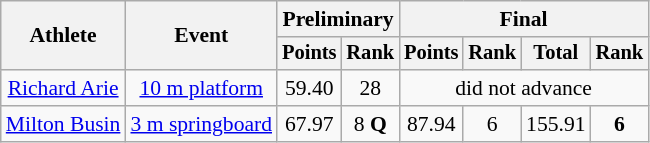<table class="wikitable" style="font-size:90%">
<tr>
<th rowspan="2">Athlete</th>
<th rowspan="2">Event</th>
<th colspan=2>Preliminary</th>
<th colspan=4>Final</th>
</tr>
<tr style="font-size:95%">
<th>Points</th>
<th>Rank</th>
<th>Points</th>
<th>Rank</th>
<th>Total</th>
<th>Rank</th>
</tr>
<tr align=center>
<td rowspan=1><a href='#'>Richard Arie</a></td>
<td><a href='#'>10 m platform</a></td>
<td style="text-align:center;">59.40</td>
<td style="text-align:center;">28</td>
<td style="text-align:center;" colspan=6>did not advance</td>
</tr>
<tr align=center>
<td rowspan=1><a href='#'>Milton Busin</a></td>
<td rowspan=1><a href='#'>3 m springboard</a></td>
<td style="text-align:center;">67.97</td>
<td style="text-align:center;">8	<strong>Q</strong></td>
<td style="text-align:center;">87.94</td>
<td style="text-align:center;">6</td>
<td style="text-align:center;">155.91</td>
<td style="text-align:center;"><strong>6</strong></td>
</tr>
</table>
